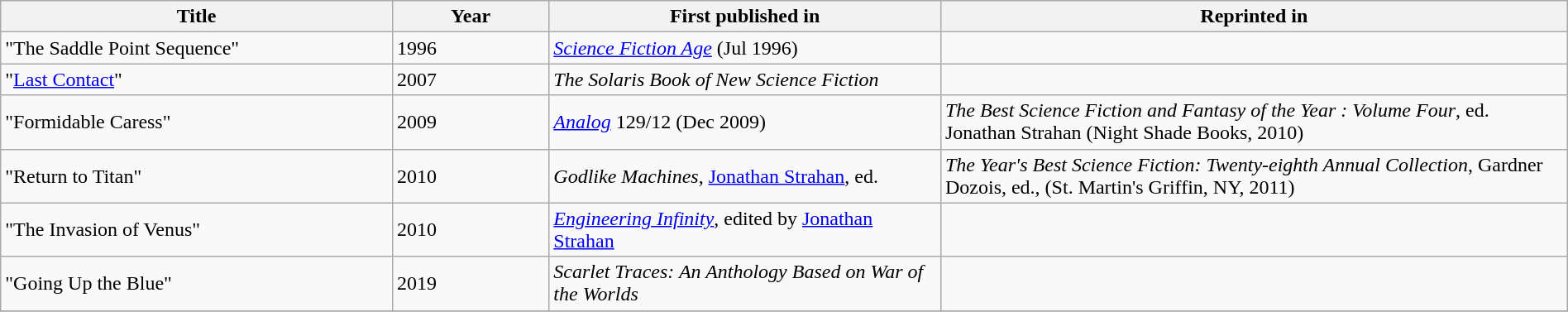<table class='wikitable' width='100%'>
<tr>
<th width='25%'>Title</th>
<th width='10%'>Year</th>
<th width='25%'>First published in</th>
<th width='40%'>Reprinted in</th>
</tr>
<tr>
<td>"The Saddle Point Sequence"</td>
<td>1996</td>
<td><em><a href='#'>Science Fiction Age</a></em> (Jul 1996)</td>
<td></td>
</tr>
<tr>
<td>"<a href='#'>Last Contact</a>"</td>
<td>2007</td>
<td><em>The Solaris Book of New Science Fiction</em></td>
<td></td>
</tr>
<tr>
<td>"Formidable Caress"</td>
<td>2009</td>
<td><em><a href='#'>Analog</a></em> 129/12 (Dec 2009)</td>
<td><em>The Best Science Fiction and Fantasy of the Year : Volume Four</em>, ed. Jonathan Strahan (Night Shade Books, 2010)</td>
</tr>
<tr>
<td>"Return to Titan"</td>
<td>2010</td>
<td><em>Godlike Machines</em>, <a href='#'>Jonathan Strahan</a>, ed.</td>
<td><em>The Year's Best Science Fiction: Twenty-eighth Annual Collection</em>, Gardner Dozois, ed., (St. Martin's Griffin, NY, 2011)</td>
</tr>
<tr>
<td>"The Invasion of Venus"</td>
<td>2010</td>
<td><em><a href='#'>Engineering Infinity</a></em>, edited by <a href='#'>Jonathan Strahan</a></td>
<td></td>
</tr>
<tr>
<td>"Going Up the Blue"</td>
<td>2019</td>
<td><em>Scarlet Traces: An Anthology Based on War of the Worlds</em></td>
<td></td>
</tr>
<tr>
</tr>
</table>
